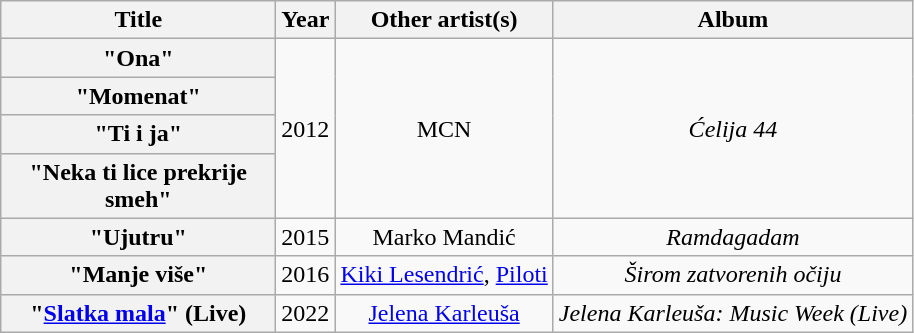<table class="wikitable plainrowheaders" style="text-align:center;">
<tr>
<th scope="col" style="width:11em;">Title</th>
<th scope="col">Year</th>
<th scope="col">Other artist(s)</th>
<th scope="col">Album</th>
</tr>
<tr>
<th scope="row">"Ona"</th>
<td rowspan="4">2012</td>
<td rowspan="4">MCN</td>
<td rowspan="4"><em>Ćelija 44</em></td>
</tr>
<tr>
<th scope="row">"Momenat"</th>
</tr>
<tr>
<th scope="row">"Ti i ja"</th>
</tr>
<tr>
<th scope="row">"Neka ti lice prekrije smeh"</th>
</tr>
<tr>
<th scope="row">"Ujutru"</th>
<td rowspan="1">2015</td>
<td rowspan="1">Marko Mandić</td>
<td rowspan="1"><em>Ramdagadam</em></td>
</tr>
<tr>
<th scope="row">"Manje više"</th>
<td rowspan="1">2016</td>
<td rowspan="1"><a href='#'>Kiki Lesendrić</a>, <a href='#'>Piloti</a></td>
<td rowspan="1"><em>Širom zatvorenih očiju</em></td>
</tr>
<tr>
<th scope="row">"<a href='#'>Slatka mala</a>" (Live)</th>
<td rowspan="1">2022</td>
<td rowspan="1"><a href='#'>Jelena Karleuša</a></td>
<td rowspan="1"><em>Jelena Karleuša: Music Week (Live)</em></td>
</tr>
</table>
